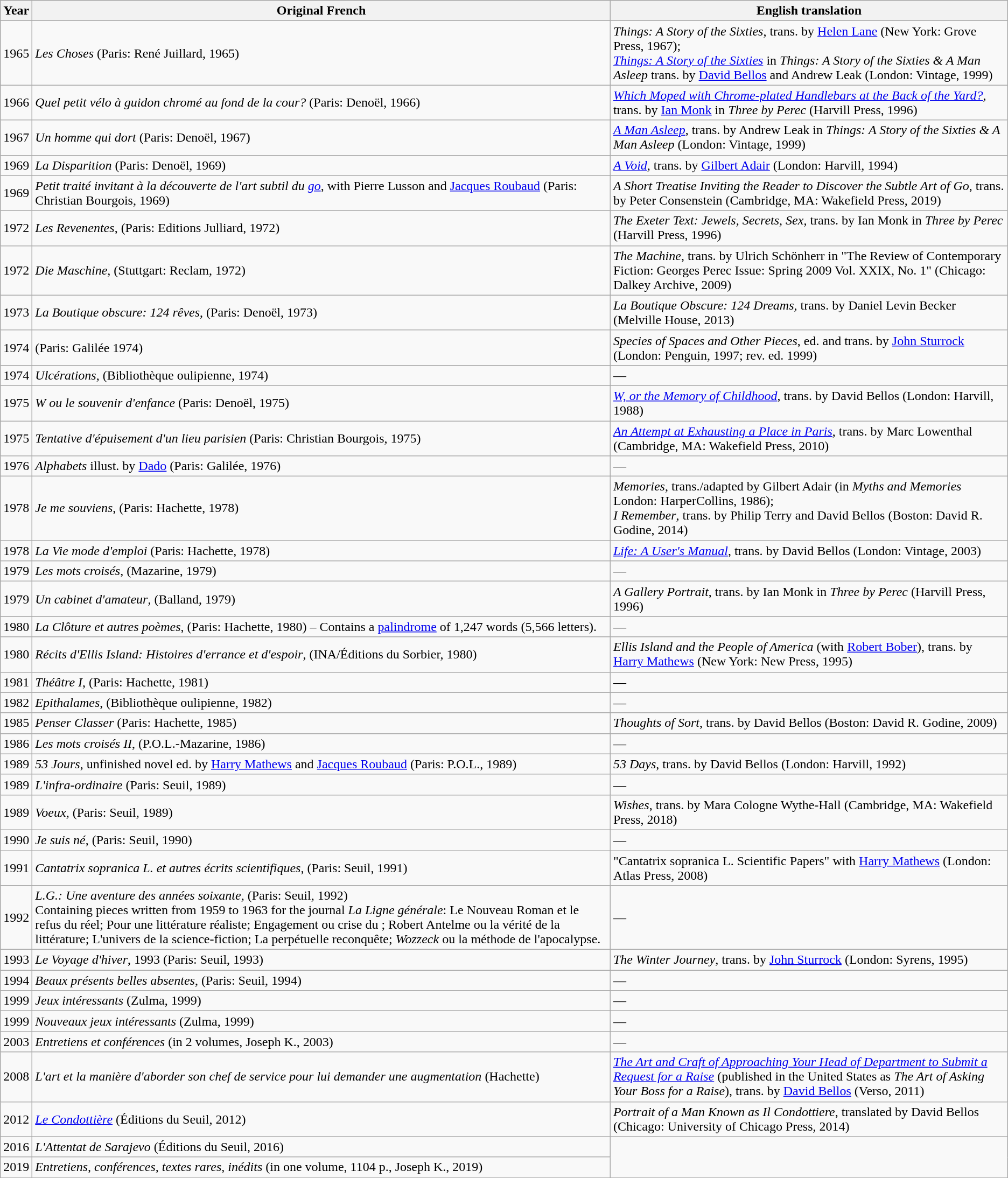<table class="wikitable">
<tr>
<th>Year</th>
<th>Original French</th>
<th>English translation</th>
</tr>
<tr>
<td>1965</td>
<td><em>Les Choses</em> (Paris: René Juillard, 1965)</td>
<td><em>Things: A Story of the Sixties</em>, trans. by <a href='#'>Helen Lane</a> (New York: Grove Press, 1967);<br><em><a href='#'>Things: A Story of the Sixties</a></em> in <em>Things: A Story of the Sixties & A Man Asleep</em> trans. by <a href='#'>David Bellos</a> and Andrew Leak (London: Vintage, 1999)</td>
</tr>
<tr>
<td>1966</td>
<td><em>Quel petit vélo à guidon chromé au fond de la cour?</em> (Paris: Denoël, 1966)</td>
<td><em><a href='#'>Which Moped with Chrome-plated Handlebars at the Back of the Yard?</a></em>, trans. by <a href='#'>Ian Monk</a> in <em>Three by Perec</em> (Harvill Press, 1996)</td>
</tr>
<tr>
<td>1967</td>
<td><em>Un homme qui dort</em> (Paris: Denoël, 1967)</td>
<td><em><a href='#'>A Man Asleep</a></em>, trans. by Andrew Leak in <em>Things: A Story of the Sixties & A Man Asleep</em> (London: Vintage, 1999)</td>
</tr>
<tr>
<td>1969</td>
<td><em>La Disparition</em> (Paris: Denoël, 1969)</td>
<td><em><a href='#'>A Void</a></em>, trans. by <a href='#'>Gilbert Adair</a> (London: Harvill, 1994)</td>
</tr>
<tr>
<td>1969</td>
<td><em>Petit traité invitant à la découverte de l'art subtil du <a href='#'>go</a></em>, with Pierre Lusson and <a href='#'>Jacques Roubaud</a> (Paris: Christian Bourgois, 1969)</td>
<td><em>A Short Treatise Inviting the Reader to Discover the Subtle Art of Go</em>, trans. by Peter Consenstein (Cambridge, MA: Wakefield Press, 2019)</td>
</tr>
<tr>
<td>1972</td>
<td><em>Les Revenentes</em>, (Paris: Editions Julliard, 1972)</td>
<td><em>The Exeter Text: Jewels, Secrets, Sex</em>, trans. by Ian Monk in <em>Three by Perec</em> (Harvill Press, 1996)</td>
</tr>
<tr>
<td>1972</td>
<td><em>Die Maschine</em>, (Stuttgart: Reclam, 1972)</td>
<td><em>The Machine</em>, trans. by Ulrich Schönherr in "The Review of Contemporary Fiction: Georges Perec Issue: Spring 2009 Vol. XXIX, No. 1" (Chicago: Dalkey Archive, 2009)</td>
</tr>
<tr>
<td>1973</td>
<td><em>La Boutique obscure: 124 rêves</em>, (Paris: Denoël, 1973)</td>
<td><em>La Boutique Obscure: 124 Dreams,</em> trans. by Daniel Levin Becker (Melville House, 2013)</td>
</tr>
<tr>
<td>1974</td>
<td><em></em> (Paris: Galilée 1974)</td>
<td><em>Species of Spaces and Other Pieces</em>, ed. and trans. by <a href='#'>John Sturrock</a> (London: Penguin, 1997; rev. ed. 1999)</td>
</tr>
<tr>
<td>1974</td>
<td><em>Ulcérations</em>, (Bibliothèque oulipienne, 1974)</td>
<td>—</td>
</tr>
<tr>
<td>1975</td>
<td><em>W ou le souvenir d'enfance</em> (Paris: Denoël, 1975)</td>
<td><em><a href='#'>W, or the Memory of Childhood</a></em>, trans. by David Bellos (London: Harvill, 1988)</td>
</tr>
<tr>
<td>1975</td>
<td><em>Tentative d'épuisement d'un lieu parisien</em> (Paris: Christian Bourgois, 1975)</td>
<td><em><a href='#'>An Attempt at Exhausting a Place in Paris</a></em>, trans. by Marc Lowenthal (Cambridge, MA: Wakefield Press, 2010)</td>
</tr>
<tr>
<td>1976</td>
<td><em>Alphabets</em> illust. by <a href='#'>Dado</a> (Paris: Galilée, 1976)</td>
<td>—</td>
</tr>
<tr>
<td>1978</td>
<td><em>Je me souviens</em>, (Paris: Hachette, 1978)</td>
<td><em>Memories</em>, trans./adapted by Gilbert Adair (in <em>Myths and Memories</em> London: HarperCollins, 1986);<br><em>I Remember</em>, trans. by Philip Terry and David Bellos (Boston: David R. Godine, 2014)</td>
</tr>
<tr>
<td>1978</td>
<td><em>La Vie mode d'emploi</em> (Paris: Hachette, 1978)</td>
<td><em><a href='#'>Life: A User's Manual</a></em>, trans. by David Bellos (London: Vintage, 2003)</td>
</tr>
<tr>
<td>1979</td>
<td><em>Les mots croisés</em>, (Mazarine, 1979)</td>
<td>—</td>
</tr>
<tr>
<td>1979</td>
<td><em>Un cabinet d'amateur</em>, (Balland, 1979)</td>
<td><em>A Gallery Portrait</em>, trans. by Ian Monk in <em>Three by Perec</em> (Harvill Press, 1996)</td>
</tr>
<tr>
<td>1980</td>
<td><em>La Clôture et autres poèmes</em>, (Paris: Hachette, 1980) – Contains a <a href='#'>palindrome</a> of 1,247 words (5,566 letters).</td>
<td>—</td>
</tr>
<tr>
<td>1980</td>
<td><em>Récits d'Ellis Island: Histoires d'errance et d'espoir</em>, (INA/Éditions du Sorbier, 1980)</td>
<td><em>Ellis Island and the People of America</em> (with <a href='#'>Robert Bober</a>), trans. by <a href='#'>Harry Mathews</a> (New York: New Press, 1995)</td>
</tr>
<tr>
<td>1981</td>
<td><em>Théâtre I</em>, (Paris: Hachette, 1981)</td>
<td>—</td>
</tr>
<tr>
<td>1982</td>
<td><em>Epithalames</em>, (Bibliothèque oulipienne, 1982)</td>
<td>—</td>
</tr>
<tr>
<td>1985</td>
<td><em>Penser Classer</em> (Paris: Hachette, 1985)</td>
<td><em>Thoughts of Sort</em>, trans. by David Bellos (Boston: David R. Godine, 2009)</td>
</tr>
<tr>
<td>1986</td>
<td><em>Les mots croisés II</em>, (P.O.L.-Mazarine, 1986)</td>
<td>—</td>
</tr>
<tr>
<td>1989</td>
<td><em>53 Jours</em>, unfinished novel ed. by <a href='#'>Harry Mathews</a> and <a href='#'>Jacques Roubaud</a> (Paris: P.O.L., 1989)</td>
<td><em>53 Days</em>, trans. by David Bellos (London: Harvill, 1992)</td>
</tr>
<tr>
<td>1989</td>
<td><em>L'infra-ordinaire</em> (Paris: Seuil, 1989)</td>
<td>—</td>
</tr>
<tr>
<td>1989</td>
<td><em>Voeux</em>, (Paris: Seuil, 1989)</td>
<td><em>Wishes</em>, trans. by Mara Cologne Wythe-Hall (Cambridge, MA: Wakefield Press, 2018)</td>
</tr>
<tr>
<td>1990</td>
<td><em>Je suis né</em>, (Paris: Seuil, 1990)</td>
<td>—</td>
</tr>
<tr>
<td>1991</td>
<td><em>Cantatrix sopranica L. et autres écrits scientifiques</em>, (Paris: Seuil, 1991)</td>
<td>"Cantatrix sopranica L. Scientific Papers" with <a href='#'>Harry Mathews</a> (London: Atlas Press, 2008)</td>
</tr>
<tr>
<td>1992</td>
<td><em>L.G.: Une aventure des années soixante</em>, (Paris: Seuil, 1992)<br>Containing pieces written from 1959 to 1963 for the journal <em>La Ligne générale</em>: Le Nouveau Roman et le refus du réel; Pour une littérature réaliste; Engagement ou crise du ; Robert Antelme ou la vérité de la littérature; L'univers de la science-fiction; La perpétuelle reconquête; <em>Wozzeck</em> ou la méthode de l'apocalypse.</td>
<td>—</td>
</tr>
<tr>
<td>1993</td>
<td><em>Le Voyage d'hiver</em>, 1993 (Paris: Seuil, 1993)</td>
<td><em>The Winter Journey</em>, trans. by <a href='#'>John Sturrock</a> (London: Syrens, 1995)</td>
</tr>
<tr>
<td>1994</td>
<td><em>Beaux présents belles absentes</em>, (Paris: Seuil, 1994)</td>
<td>—</td>
</tr>
<tr>
<td>1999</td>
<td><em>Jeux intéressants</em> (Zulma, 1999)</td>
<td>—</td>
</tr>
<tr>
<td>1999</td>
<td><em>Nouveaux jeux intéressants</em> (Zulma, 1999)</td>
<td>—</td>
</tr>
<tr>
<td>2003</td>
<td><em>Entretiens et conférences</em> (in 2 volumes, Joseph K., 2003)</td>
<td>—</td>
</tr>
<tr>
<td>2008</td>
<td><em>L'art et la manière d'aborder son chef de service pour lui demander une augmentation</em> (Hachette)</td>
<td><em><a href='#'>The Art and Craft of Approaching Your Head of Department to Submit a Request for a Raise</a></em> (published in the United States as <em>The Art of Asking Your Boss for a Raise</em>), trans. by <a href='#'>David Bellos</a> (Verso, 2011)</td>
</tr>
<tr>
<td>2012</td>
<td><em><a href='#'>Le Condottière</a></em> (Éditions du Seuil, 2012)</td>
<td><em>Portrait of a Man Known as Il Condottiere</em>, translated by David Bellos (Chicago: University of Chicago Press, 2014)</td>
</tr>
<tr>
<td>2016</td>
<td><em>L'Attentat de Sarajevo</em> (Éditions du Seuil, 2016)</td>
</tr>
<tr>
<td>2019</td>
<td><em>Entretiens, conférences, textes rares, inédits</em> (in one volume, 1104 p., Joseph K., 2019)</td>
</tr>
</table>
